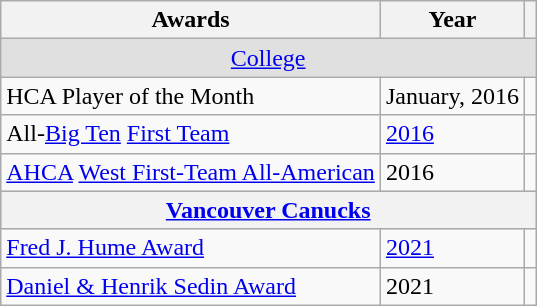<table class="wikitable">
<tr>
<th>Awards</th>
<th>Year</th>
<th></th>
</tr>
<tr ALIGN="center" bgcolor="#e0e0e0">
<td colspan="3"><a href='#'>College</a></td>
</tr>
<tr>
<td>HCA Player of the Month</td>
<td>January, 2016</td>
<td></td>
</tr>
<tr>
<td>All-<a href='#'>Big Ten</a> <a href='#'>First Team</a></td>
<td><a href='#'>2016</a></td>
<td></td>
</tr>
<tr>
<td><a href='#'>AHCA</a> <a href='#'>West First-Team All-American</a></td>
<td>2016</td>
<td></td>
</tr>
<tr ALIGN="center" bgcolor="#e0e0e0">
<th colspan="3"><a href='#'>Vancouver Canucks</a></th>
</tr>
<tr>
<td><a href='#'>Fred J. Hume Award</a></td>
<td><a href='#'>2021</a></td>
<td></td>
</tr>
<tr>
<td><a href='#'>Daniel & Henrik Sedin Award</a></td>
<td>2021</td>
<td></td>
</tr>
</table>
